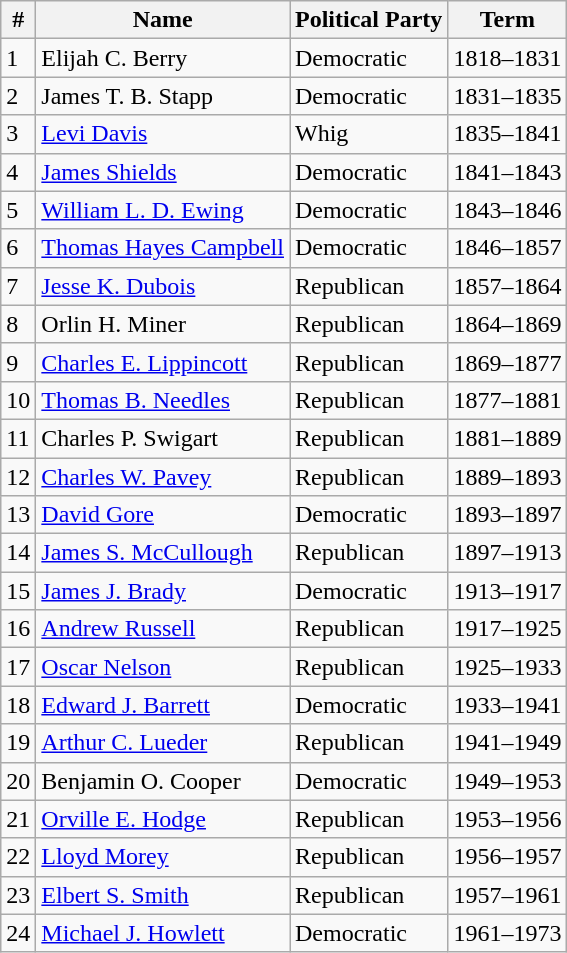<table class="wikitable" border="1">
<tr>
<th>#</th>
<th>Name</th>
<th>Political Party</th>
<th>Term</th>
</tr>
<tr>
<td>1</td>
<td>Elijah C. Berry</td>
<td>Democratic</td>
<td>1818–1831</td>
</tr>
<tr>
<td>2</td>
<td>James T. B. Stapp</td>
<td>Democratic</td>
<td>1831–1835</td>
</tr>
<tr>
<td>3</td>
<td><a href='#'>Levi Davis</a></td>
<td>Whig</td>
<td>1835–1841</td>
</tr>
<tr>
<td>4</td>
<td><a href='#'>James Shields</a></td>
<td>Democratic</td>
<td>1841–1843</td>
</tr>
<tr>
<td>5</td>
<td><a href='#'>William L. D. Ewing</a></td>
<td>Democratic</td>
<td>1843–1846</td>
</tr>
<tr>
<td>6</td>
<td><a href='#'>Thomas Hayes Campbell</a></td>
<td>Democratic</td>
<td>1846–1857</td>
</tr>
<tr>
<td>7</td>
<td><a href='#'>Jesse K. Dubois</a></td>
<td>Republican</td>
<td>1857–1864</td>
</tr>
<tr>
<td>8</td>
<td>Orlin H. Miner</td>
<td>Republican</td>
<td>1864–1869</td>
</tr>
<tr>
<td>9</td>
<td><a href='#'>Charles E. Lippincott</a></td>
<td>Republican</td>
<td>1869–1877</td>
</tr>
<tr>
<td>10</td>
<td><a href='#'>Thomas B. Needles</a></td>
<td>Republican</td>
<td>1877–1881</td>
</tr>
<tr>
<td>11</td>
<td>Charles P. Swigart</td>
<td>Republican</td>
<td>1881–1889</td>
</tr>
<tr>
<td>12</td>
<td><a href='#'>Charles W. Pavey</a></td>
<td>Republican</td>
<td>1889–1893</td>
</tr>
<tr>
<td>13</td>
<td><a href='#'>David Gore</a></td>
<td>Democratic</td>
<td>1893–1897</td>
</tr>
<tr>
<td>14</td>
<td><a href='#'>James S. McCullough</a></td>
<td>Republican</td>
<td>1897–1913</td>
</tr>
<tr>
<td>15</td>
<td><a href='#'>James J. Brady</a></td>
<td>Democratic</td>
<td>1913–1917</td>
</tr>
<tr>
<td>16</td>
<td><a href='#'>Andrew Russell</a></td>
<td>Republican</td>
<td>1917–1925</td>
</tr>
<tr>
<td>17</td>
<td><a href='#'>Oscar Nelson</a></td>
<td>Republican</td>
<td>1925–1933</td>
</tr>
<tr>
<td>18</td>
<td><a href='#'>Edward J. Barrett</a></td>
<td>Democratic</td>
<td>1933–1941</td>
</tr>
<tr>
<td>19</td>
<td><a href='#'>Arthur C. Lueder</a></td>
<td>Republican</td>
<td>1941–1949</td>
</tr>
<tr>
<td>20</td>
<td>Benjamin O. Cooper</td>
<td>Democratic</td>
<td>1949–1953</td>
</tr>
<tr>
<td>21</td>
<td><a href='#'>Orville E. Hodge</a></td>
<td>Republican</td>
<td>1953–1956</td>
</tr>
<tr>
<td>22</td>
<td><a href='#'>Lloyd Morey</a></td>
<td>Republican</td>
<td>1956–1957</td>
</tr>
<tr>
<td>23</td>
<td><a href='#'>Elbert S. Smith</a></td>
<td>Republican</td>
<td>1957–1961</td>
</tr>
<tr>
<td>24</td>
<td><a href='#'>Michael J. Howlett</a></td>
<td>Democratic</td>
<td>1961–1973</td>
</tr>
</table>
